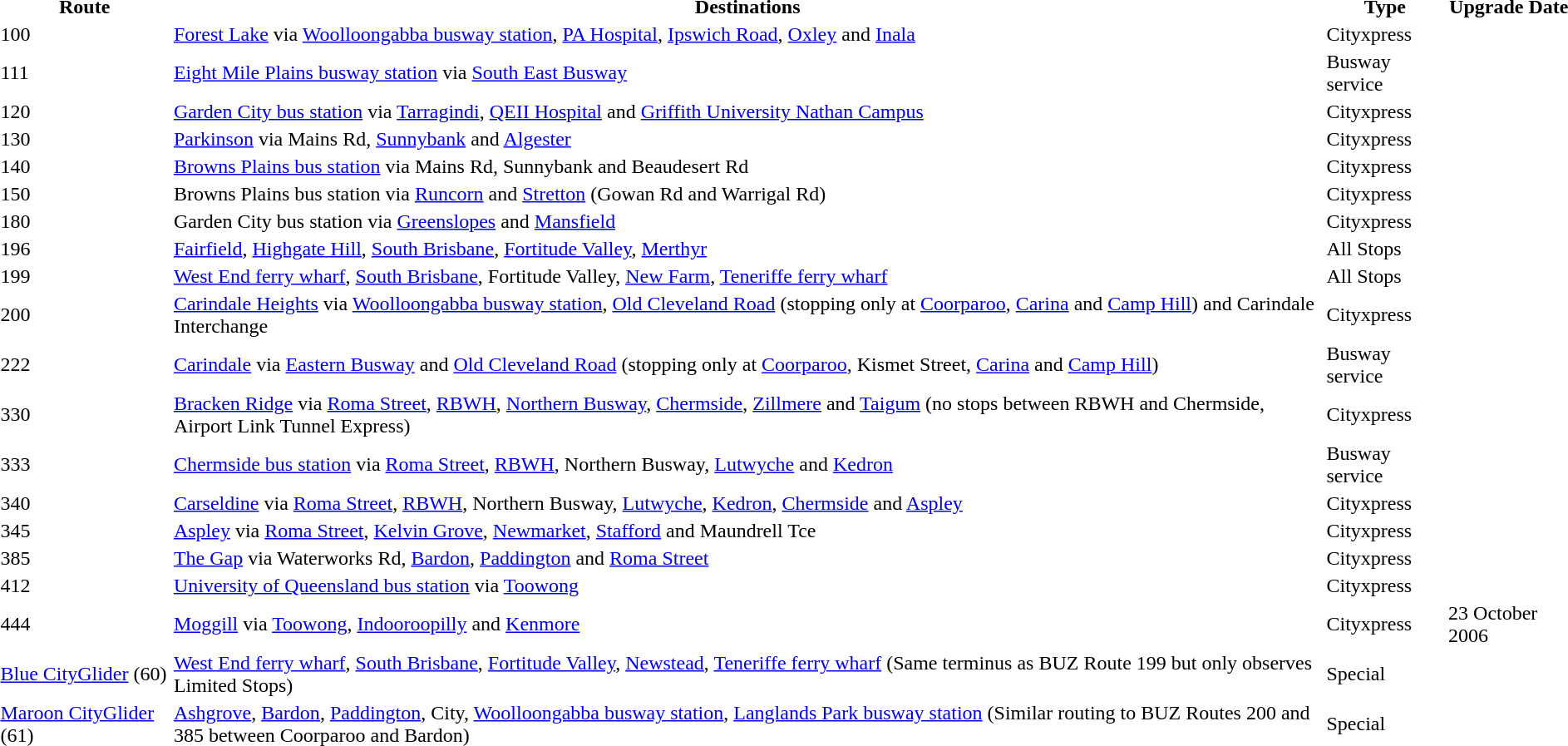<table>
<tr>
<th>Route</th>
<th>Destinations</th>
<th>Type</th>
<th>Upgrade Date</th>
</tr>
<tr>
<td>100</td>
<td><a href='#'>Forest Lake</a> via <a href='#'>Woolloongabba busway station</a>, <a href='#'>PA Hospital</a>, <a href='#'>Ipswich Road</a>, <a href='#'>Oxley</a> and <a href='#'>Inala</a></td>
<td>Cityxpress</td>
<td></td>
</tr>
<tr>
<td>111</td>
<td><a href='#'>Eight Mile Plains busway station</a> via <a href='#'>South East Busway</a></td>
<td>Busway service</td>
<td></td>
</tr>
<tr>
<td>120</td>
<td><a href='#'>Garden City bus station</a> via <a href='#'>Tarragindi</a>, <a href='#'>QEII Hospital</a> and <a href='#'>Griffith University Nathan Campus</a></td>
<td>Cityxpress</td>
<td></td>
</tr>
<tr>
<td>130</td>
<td><a href='#'>Parkinson</a> via Mains Rd, <a href='#'>Sunnybank</a> and <a href='#'>Algester</a></td>
<td>Cityxpress</td>
<td></td>
</tr>
<tr>
<td>140</td>
<td><a href='#'>Browns Plains bus station</a> via Mains Rd, Sunnybank and Beaudesert Rd</td>
<td>Cityxpress</td>
<td></td>
</tr>
<tr>
<td>150</td>
<td>Browns Plains bus station via <a href='#'>Runcorn</a> and <a href='#'>Stretton</a> (Gowan Rd and Warrigal Rd)</td>
<td>Cityxpress</td>
<td></td>
</tr>
<tr>
<td>180</td>
<td>Garden City bus station via <a href='#'>Greenslopes</a> and <a href='#'>Mansfield</a></td>
<td>Cityxpress</td>
<td></td>
</tr>
<tr>
<td>196</td>
<td><a href='#'>Fairfield</a>, <a href='#'>Highgate Hill</a>, <a href='#'>South Brisbane</a>, <a href='#'>Fortitude Valley</a>, <a href='#'>Merthyr</a></td>
<td>All Stops</td>
<td></td>
</tr>
<tr>
<td>199</td>
<td><a href='#'>West End ferry wharf</a>, <a href='#'>South Brisbane</a>, Fortitude Valley, <a href='#'>New Farm</a>, <a href='#'>Teneriffe ferry wharf</a></td>
<td>All Stops</td>
<td></td>
</tr>
<tr>
<td>200</td>
<td><a href='#'>Carindale Heights</a> via <a href='#'>Woolloongabba busway station</a>, <a href='#'>Old Cleveland Road</a> (stopping only at <a href='#'>Coorparoo</a>, <a href='#'>Carina</a> and <a href='#'>Camp Hill</a>) and Carindale Interchange</td>
<td>Cityxpress</td>
<td></td>
</tr>
<tr>
<td>222</td>
<td><a href='#'>Carindale</a> via <a href='#'>Eastern Busway</a> and <a href='#'>Old Cleveland Road</a> (stopping only at <a href='#'>Coorparoo</a>, Kismet Street, <a href='#'>Carina</a> and <a href='#'>Camp Hill</a>)</td>
<td>Busway service</td>
<td></td>
</tr>
<tr>
<td>330</td>
<td><a href='#'>Bracken Ridge</a> via <a href='#'>Roma Street</a>, <a href='#'>RBWH</a>, <a href='#'>Northern Busway</a>, <a href='#'>Chermside</a>, <a href='#'>Zillmere</a> and <a href='#'>Taigum</a> (no stops between RBWH and Chermside, Airport Link Tunnel Express)</td>
<td>Cityxpress</td>
<td></td>
</tr>
<tr>
<td>333</td>
<td><a href='#'>Chermside bus station</a> via <a href='#'>Roma Street</a>, <a href='#'>RBWH</a>, Northern Busway, <a href='#'>Lutwyche</a> and <a href='#'>Kedron</a></td>
<td>Busway service</td>
<td></td>
</tr>
<tr>
<td>340</td>
<td><a href='#'>Carseldine</a> via <a href='#'>Roma Street</a>, <a href='#'>RBWH</a>, Northern Busway, <a href='#'>Lutwyche</a>, <a href='#'>Kedron</a>, <a href='#'>Chermside</a> and <a href='#'>Aspley</a></td>
<td>Cityxpress</td>
<td></td>
</tr>
<tr>
<td>345</td>
<td><a href='#'>Aspley</a> via <a href='#'>Roma Street</a>, <a href='#'>Kelvin Grove</a>, <a href='#'>Newmarket</a>, <a href='#'>Stafford</a> and Maundrell Tce</td>
<td>Cityxpress</td>
<td></td>
</tr>
<tr>
<td>385</td>
<td><a href='#'>The Gap</a> via Waterworks Rd, <a href='#'>Bardon</a>, <a href='#'>Paddington</a> and <a href='#'>Roma Street</a></td>
<td>Cityxpress</td>
<td></td>
</tr>
<tr>
<td>412</td>
<td><a href='#'>University of Queensland bus station</a> via <a href='#'>Toowong</a></td>
<td>Cityxpress</td>
<td></td>
</tr>
<tr>
<td>444</td>
<td><a href='#'>Moggill</a> via <a href='#'>Toowong</a>, <a href='#'>Indooroopilly</a> and <a href='#'>Kenmore</a></td>
<td>Cityxpress</td>
<td>23 October 2006</td>
</tr>
<tr>
<td><a href='#'>Blue CityGlider</a> (60)</td>
<td><a href='#'>West End ferry wharf</a>, <a href='#'>South Brisbane</a>, <a href='#'>Fortitude Valley</a>, <a href='#'>Newstead</a>, <a href='#'>Teneriffe ferry wharf</a> (Same terminus as BUZ Route 199 but only observes Limited Stops)</td>
<td>Special</td>
<td></td>
</tr>
<tr>
<td><a href='#'>Maroon CityGlider</a> (61)</td>
<td><a href='#'>Ashgrove</a>, <a href='#'>Bardon</a>, <a href='#'>Paddington</a>, City, <a href='#'>Woolloongabba busway station</a>, <a href='#'>Langlands Park busway station</a> (Similar routing to BUZ Routes 200 and 385 between Coorparoo and Bardon)</td>
<td>Special</td>
<td></td>
</tr>
</table>
